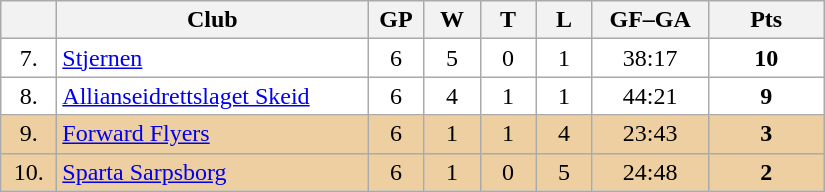<table class="wikitable">
<tr>
<th width="30"></th>
<th width="200">Club</th>
<th width="30">GP</th>
<th width="30">W</th>
<th width="30">T</th>
<th width="30">L</th>
<th width="70">GF–GA</th>
<th width="70">Pts</th>
</tr>
<tr bgcolor="#FFFFFF" align="center">
<td>7.</td>
<td align="left"><a href='#'>Stjernen</a></td>
<td>6</td>
<td>5</td>
<td>0</td>
<td>1</td>
<td>38:17</td>
<td><strong>10</strong></td>
</tr>
<tr bgcolor="#FFFFFF" align="center">
<td>8.</td>
<td align="left"><a href='#'>Allianseidrettslaget Skeid</a></td>
<td>6</td>
<td>4</td>
<td>1</td>
<td>1</td>
<td>44:21</td>
<td><strong>9</strong></td>
</tr>
<tr bgcolor="#EECFA1" align="center">
<td>9.</td>
<td align="left"><a href='#'>Forward Flyers</a></td>
<td>6</td>
<td>1</td>
<td>1</td>
<td>4</td>
<td>23:43</td>
<td><strong>3</strong></td>
</tr>
<tr bgcolor="#EECFA1" align="center">
<td>10.</td>
<td align="left"><a href='#'>Sparta Sarpsborg</a></td>
<td>6</td>
<td>1</td>
<td>0</td>
<td>5</td>
<td>24:48</td>
<td><strong>2</strong></td>
</tr>
</table>
